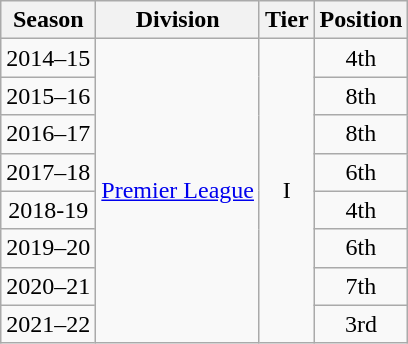<table class="wikitable">
<tr>
<th>Season</th>
<th>Division</th>
<th>Tier</th>
<th>Position</th>
</tr>
<tr align="center">
<td>2014–15</td>
<td rowspan=8 align="center"><a href='#'>Premier League</a></td>
<td rowspan=8 align="center">I</td>
<td>4th</td>
</tr>
<tr align="center">
<td>2015–16</td>
<td>8th</td>
</tr>
<tr align="center">
<td>2016–17</td>
<td>8th</td>
</tr>
<tr align="center">
<td>2017–18</td>
<td>6th</td>
</tr>
<tr align="center">
<td>2018-19</td>
<td>4th</td>
</tr>
<tr align="center">
<td>2019–20</td>
<td>6th</td>
</tr>
<tr align="center">
<td>2020–21</td>
<td>7th</td>
</tr>
<tr align="center">
<td>2021–22</td>
<td>3rd</td>
</tr>
</table>
